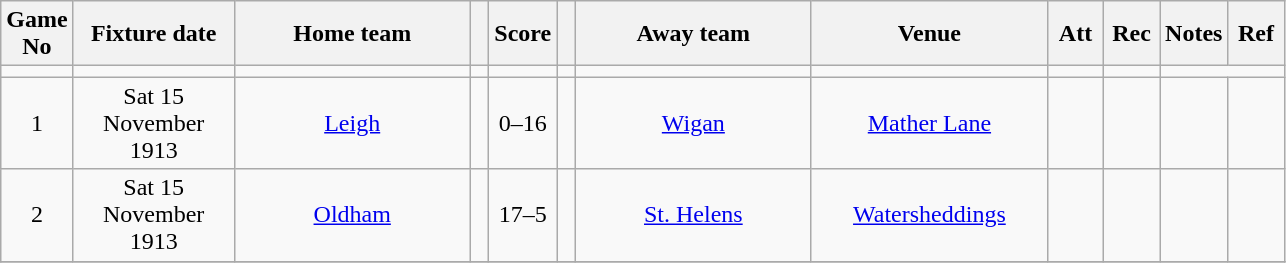<table class="wikitable" style="text-align:center;">
<tr>
<th width=20 abbr="No">Game No</th>
<th width=100 abbr="Date">Fixture date</th>
<th width=150 abbr="Home team">Home team</th>
<th width=5 abbr="space"></th>
<th width=20 abbr="Score">Score</th>
<th width=5 abbr="space"></th>
<th width=150 abbr="Away team">Away team</th>
<th width=150 abbr="Venue">Venue</th>
<th width=30 abbr="Att">Att</th>
<th width=30 abbr="Rec">Rec</th>
<th width=20 abbr="Notes">Notes</th>
<th width=30 abbr="Ref">Ref</th>
</tr>
<tr>
<td></td>
<td></td>
<td></td>
<td></td>
<td></td>
<td></td>
<td></td>
<td></td>
<td></td>
<td></td>
</tr>
<tr>
<td>1</td>
<td>Sat 15 November 1913</td>
<td><a href='#'>Leigh</a></td>
<td></td>
<td>0–16</td>
<td></td>
<td><a href='#'>Wigan</a></td>
<td><a href='#'>Mather Lane</a></td>
<td></td>
<td></td>
<td></td>
<td></td>
</tr>
<tr>
<td>2</td>
<td>Sat 15 November 1913</td>
<td><a href='#'>Oldham</a></td>
<td></td>
<td>17–5</td>
<td></td>
<td><a href='#'>St. Helens</a></td>
<td><a href='#'>Watersheddings</a></td>
<td></td>
<td></td>
<td></td>
<td></td>
</tr>
<tr>
</tr>
</table>
